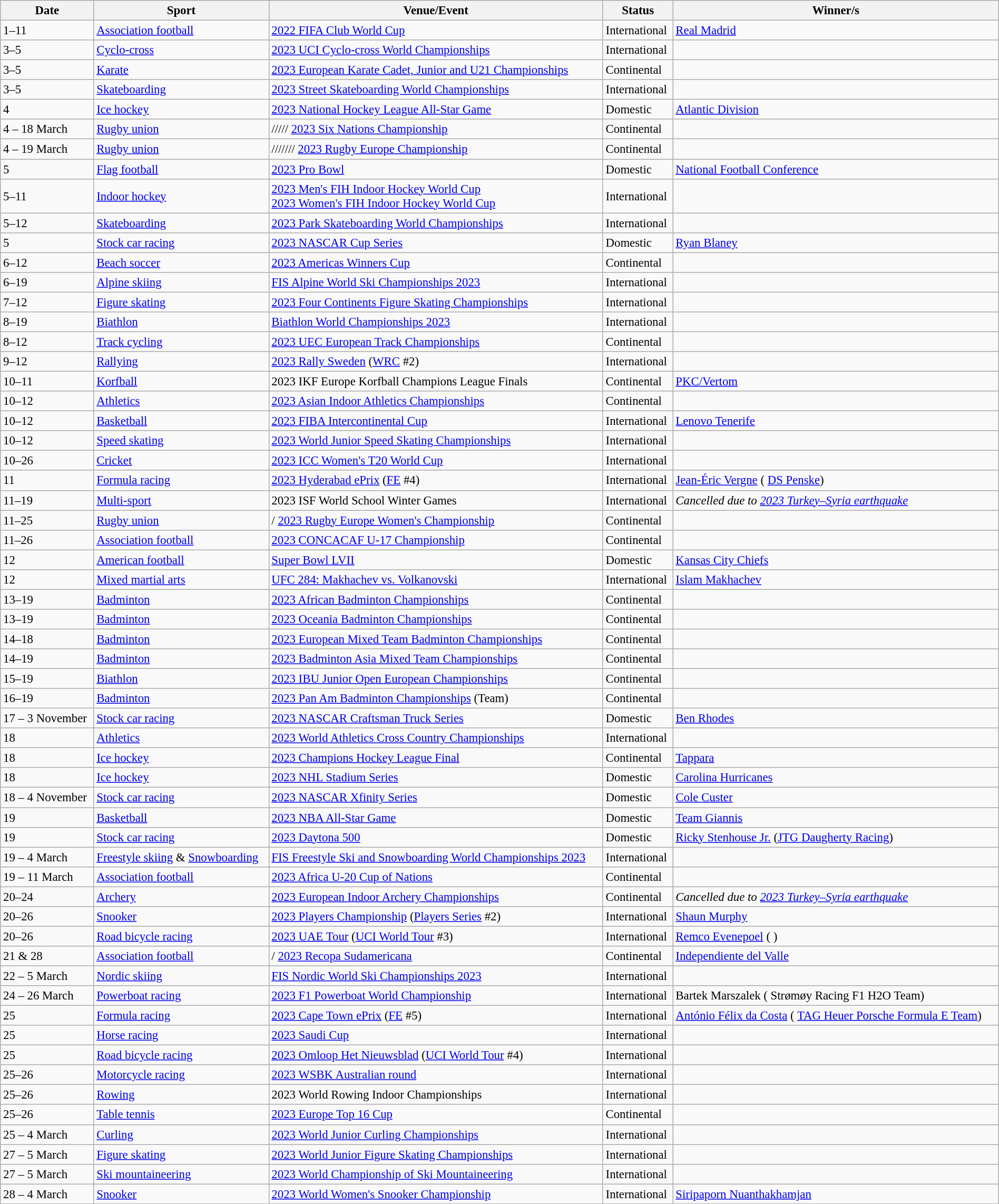<table class="wikitable source" style="font-size:95%; width: 100%">
<tr>
<th>Date</th>
<th>Sport</th>
<th>Venue/Event</th>
<th>Status</th>
<th>Winner/s</th>
</tr>
<tr>
<td>1–11</td>
<td><a href='#'>Association football</a></td>
<td> <a href='#'>2022 FIFA Club World Cup</a></td>
<td>International</td>
<td> <a href='#'>Real Madrid</a></td>
</tr>
<tr>
<td>3–5</td>
<td><a href='#'>Cyclo-cross</a></td>
<td> <a href='#'>2023 UCI Cyclo-cross World Championships</a></td>
<td>International</td>
<td></td>
</tr>
<tr>
<td>3–5</td>
<td><a href='#'>Karate</a></td>
<td> <a href='#'>2023 European Karate Cadet, Junior and U21 Championships</a></td>
<td>Continental</td>
<td></td>
</tr>
<tr>
<td>3–5</td>
<td><a href='#'>Skateboarding</a></td>
<td> <a href='#'>2023 Street Skateboarding World Championships</a></td>
<td>International</td>
<td></td>
</tr>
<tr>
<td>4</td>
<td><a href='#'>Ice hockey</a></td>
<td> <a href='#'>2023 National Hockey League All-Star Game</a></td>
<td>Domestic</td>
<td><a href='#'>Atlantic Division</a></td>
</tr>
<tr>
<td>4 – 18 March</td>
<td><a href='#'>Rugby union</a></td>
<td>///// <a href='#'>2023 Six Nations Championship</a></td>
<td>Continental</td>
<td></td>
</tr>
<tr>
<td>4 – 19 March</td>
<td><a href='#'>Rugby union</a></td>
<td>/////// <a href='#'>2023 Rugby Europe Championship</a></td>
<td>Continental</td>
<td></td>
</tr>
<tr>
<td>5</td>
<td><a href='#'>Flag football</a></td>
<td> <a href='#'>2023 Pro Bowl</a></td>
<td>Domestic</td>
<td><a href='#'>National Football Conference</a></td>
</tr>
<tr>
<td>5–11</td>
<td><a href='#'>Indoor hockey</a></td>
<td> <a href='#'>2023 Men's FIH Indoor Hockey World Cup</a><br>  <a href='#'>2023 Women's FIH Indoor Hockey World Cup</a></td>
<td>International</td>
<td></td>
</tr>
<tr>
<td>5–12</td>
<td><a href='#'>Skateboarding</a></td>
<td> <a href='#'>2023 Park Skateboarding World Championships</a></td>
<td>International</td>
<td></td>
</tr>
<tr>
<td>5</td>
<td><a href='#'>Stock car racing</a></td>
<td> <a href='#'>2023 NASCAR Cup Series</a></td>
<td>Domestic</td>
<td> <a href='#'>Ryan Blaney</a></td>
</tr>
<tr>
<td>6–12</td>
<td><a href='#'>Beach soccer</a></td>
<td> <a href='#'>2023 Americas Winners Cup</a></td>
<td>Continental</td>
<td></td>
</tr>
<tr>
<td>6–19</td>
<td><a href='#'>Alpine skiing</a></td>
<td> <a href='#'>FIS Alpine World Ski Championships 2023</a></td>
<td>International</td>
<td></td>
</tr>
<tr>
<td>7–12</td>
<td><a href='#'>Figure skating</a></td>
<td> <a href='#'>2023 Four Continents Figure Skating Championships</a></td>
<td>International</td>
<td></td>
</tr>
<tr>
<td>8–19</td>
<td><a href='#'>Biathlon</a></td>
<td> <a href='#'>Biathlon World Championships 2023</a></td>
<td>International</td>
<td></td>
</tr>
<tr>
<td>8–12</td>
<td><a href='#'>Track cycling</a></td>
<td> <a href='#'>2023 UEC European Track Championships</a></td>
<td>Continental</td>
<td></td>
</tr>
<tr>
<td>9–12</td>
<td><a href='#'>Rallying</a></td>
<td> <a href='#'>2023 Rally Sweden</a> (<a href='#'>WRC</a> #2)</td>
<td>International</td>
<td></td>
</tr>
<tr>
<td>10–11</td>
<td><a href='#'>Korfball</a></td>
<td> 2023 IKF Europe Korfball Champions League Finals</td>
<td>Continental</td>
<td> <a href='#'>PKC/Vertom</a></td>
</tr>
<tr>
<td>10–12</td>
<td><a href='#'>Athletics</a></td>
<td> <a href='#'>2023 Asian Indoor Athletics Championships</a></td>
<td>Continental</td>
<td></td>
</tr>
<tr>
<td>10–12</td>
<td><a href='#'>Basketball</a></td>
<td> <a href='#'>2023 FIBA Intercontinental Cup</a></td>
<td>International</td>
<td> <a href='#'>Lenovo Tenerife</a></td>
</tr>
<tr>
<td>10–12</td>
<td><a href='#'>Speed skating</a></td>
<td> <a href='#'>2023 World Junior Speed Skating Championships</a></td>
<td>International</td>
<td></td>
</tr>
<tr>
<td>10–26</td>
<td><a href='#'>Cricket</a></td>
<td> <a href='#'>2023 ICC Women's T20 World Cup</a></td>
<td>International</td>
<td></td>
</tr>
<tr>
<td>11</td>
<td><a href='#'>Formula racing</a></td>
<td> <a href='#'>2023 Hyderabad ePrix</a> (<a href='#'>FE</a> #4)</td>
<td>International</td>
<td> <a href='#'>Jean-Éric Vergne</a> ( <a href='#'>DS Penske</a>)</td>
</tr>
<tr>
<td>11–19</td>
<td><a href='#'>Multi-sport</a></td>
<td> 2023 ISF World School Winter Games</td>
<td>International</td>
<td><em>Cancelled due to <a href='#'>2023 Turkey–Syria earthquake</a></em></td>
</tr>
<tr>
<td>11–25</td>
<td><a href='#'>Rugby union</a></td>
<td>/ <a href='#'>2023 Rugby Europe Women's Championship</a></td>
<td>Continental</td>
<td></td>
</tr>
<tr>
<td>11–26</td>
<td><a href='#'>Association football</a></td>
<td> <a href='#'>2023 CONCACAF U-17 Championship</a></td>
<td>Continental</td>
<td></td>
</tr>
<tr>
<td>12</td>
<td><a href='#'>American football</a></td>
<td> <a href='#'>Super Bowl LVII</a></td>
<td>Domestic</td>
<td> <a href='#'>Kansas City Chiefs</a></td>
</tr>
<tr>
<td>12</td>
<td><a href='#'>Mixed martial arts</a></td>
<td> <a href='#'>UFC 284: Makhachev vs. Volkanovski</a></td>
<td>International</td>
<td> <a href='#'>Islam Makhachev</a></td>
</tr>
<tr>
<td>13–19</td>
<td><a href='#'>Badminton</a></td>
<td> <a href='#'>2023 African Badminton Championships</a></td>
<td>Continental</td>
<td></td>
</tr>
<tr>
<td>13–19</td>
<td><a href='#'>Badminton</a></td>
<td> <a href='#'>2023 Oceania Badminton Championships</a></td>
<td>Continental</td>
<td></td>
</tr>
<tr>
<td>14–18</td>
<td><a href='#'>Badminton</a></td>
<td> <a href='#'>2023 European Mixed Team Badminton Championships</a></td>
<td>Continental</td>
<td></td>
</tr>
<tr>
<td>14–19</td>
<td><a href='#'>Badminton</a></td>
<td> <a href='#'>2023 Badminton Asia Mixed Team Championships</a></td>
<td>Continental</td>
<td></td>
</tr>
<tr>
<td>15–19</td>
<td><a href='#'>Biathlon</a></td>
<td> <a href='#'>2023 IBU Junior Open European Championships</a></td>
<td>Continental</td>
<td></td>
</tr>
<tr>
<td>16–19</td>
<td><a href='#'>Badminton</a></td>
<td> <a href='#'>2023 Pan Am Badminton Championships</a> (Team)</td>
<td>Continental</td>
<td></td>
</tr>
<tr>
<td>17 – 3 November</td>
<td><a href='#'>Stock car racing</a></td>
<td> <a href='#'>2023 NASCAR Craftsman Truck Series</a></td>
<td>Domestic</td>
<td> <a href='#'>Ben Rhodes</a></td>
</tr>
<tr>
<td>18</td>
<td><a href='#'>Athletics</a></td>
<td> <a href='#'>2023 World Athletics Cross Country Championships</a></td>
<td>International</td>
<td></td>
</tr>
<tr>
<td>18</td>
<td><a href='#'>Ice hockey</a></td>
<td> <a href='#'>2023 Champions Hockey League Final</a></td>
<td>Continental</td>
<td> <a href='#'>Tappara</a></td>
</tr>
<tr>
<td>18</td>
<td><a href='#'>Ice hockey</a></td>
<td> <a href='#'>2023 NHL Stadium Series</a></td>
<td>Domestic</td>
<td> <a href='#'>Carolina Hurricanes</a></td>
</tr>
<tr>
<td>18 – 4 November</td>
<td><a href='#'>Stock car racing</a></td>
<td> <a href='#'>2023 NASCAR Xfinity Series</a></td>
<td>Domestic</td>
<td> <a href='#'>Cole Custer</a></td>
</tr>
<tr>
<td>19</td>
<td><a href='#'>Basketball</a></td>
<td> <a href='#'>2023 NBA All-Star Game</a></td>
<td>Domestic</td>
<td><a href='#'>Team Giannis</a></td>
</tr>
<tr>
<td>19</td>
<td><a href='#'>Stock car racing</a></td>
<td> <a href='#'>2023 Daytona 500</a></td>
<td>Domestic</td>
<td><a href='#'>Ricky Stenhouse Jr.</a> (<a href='#'>JTG Daugherty Racing</a>)</td>
</tr>
<tr>
<td>19 – 4 March</td>
<td><a href='#'>Freestyle skiing</a> & <a href='#'>Snowboarding</a></td>
<td> <a href='#'>FIS Freestyle Ski and Snowboarding World Championships 2023</a></td>
<td>International</td>
<td></td>
</tr>
<tr>
<td>19 – 11 March</td>
<td><a href='#'>Association football</a></td>
<td> <a href='#'>2023 Africa U-20 Cup of Nations</a></td>
<td>Continental</td>
<td></td>
</tr>
<tr>
<td>20–24</td>
<td><a href='#'>Archery</a></td>
<td> <a href='#'>2023 European Indoor Archery Championships</a></td>
<td>Continental</td>
<td><em>Cancelled due to <a href='#'>2023 Turkey–Syria earthquake</a></em></td>
</tr>
<tr>
<td>20–26</td>
<td><a href='#'>Snooker</a></td>
<td> <a href='#'>2023 Players Championship</a> (<a href='#'>Players Series</a> #2)</td>
<td>International</td>
<td> <a href='#'>Shaun Murphy</a></td>
</tr>
<tr>
<td>20–26</td>
<td><a href='#'>Road bicycle racing</a></td>
<td> <a href='#'>2023 UAE Tour</a> (<a href='#'>UCI World Tour</a> #3)</td>
<td>International</td>
<td> <a href='#'>Remco Evenepoel</a> ( )</td>
</tr>
<tr>
<td>21 & 28</td>
<td><a href='#'>Association football</a></td>
<td>/ <a href='#'>2023 Recopa Sudamericana</a></td>
<td>Continental</td>
<td> <a href='#'>Independiente del Valle</a></td>
</tr>
<tr>
<td>22 – 5 March</td>
<td><a href='#'>Nordic skiing</a></td>
<td> <a href='#'>FIS Nordic World Ski Championships 2023</a></td>
<td>International</td>
<td></td>
</tr>
<tr>
<td>24 – 26 March</td>
<td><a href='#'>Powerboat racing</a></td>
<td> <a href='#'>2023 F1 Powerboat World Championship</a></td>
<td>International</td>
<td> Bartek Marszalek ( Strømøy Racing F1 H2O Team)</td>
</tr>
<tr>
<td>25</td>
<td><a href='#'>Formula racing</a></td>
<td> <a href='#'>2023 Cape Town ePrix</a> (<a href='#'>FE</a> #5)</td>
<td>International</td>
<td> <a href='#'>António Félix da Costa</a> ( <a href='#'>TAG Heuer Porsche Formula E Team</a>)</td>
</tr>
<tr>
<td>25</td>
<td><a href='#'>Horse racing</a></td>
<td> <a href='#'>2023 Saudi Cup</a></td>
<td>International</td>
<td></td>
</tr>
<tr>
<td>25</td>
<td><a href='#'>Road bicycle racing</a></td>
<td> <a href='#'>2023 Omloop Het Nieuwsblad</a> (<a href='#'>UCI World Tour</a> #4)</td>
<td>International</td>
<td></td>
</tr>
<tr>
<td>25–26</td>
<td><a href='#'>Motorcycle racing</a></td>
<td> <a href='#'>2023 WSBK Australian round</a></td>
<td>International</td>
<td></td>
</tr>
<tr>
<td>25–26</td>
<td><a href='#'>Rowing</a></td>
<td> 2023 World Rowing Indoor Championships</td>
<td>International</td>
<td></td>
</tr>
<tr>
<td>25–26</td>
<td><a href='#'>Table tennis</a></td>
<td> <a href='#'>2023 Europe Top 16 Cup</a></td>
<td>Continental</td>
<td></td>
</tr>
<tr>
<td>25 – 4 March</td>
<td><a href='#'>Curling</a></td>
<td> <a href='#'>2023 World Junior Curling Championships</a></td>
<td>International</td>
<td></td>
</tr>
<tr>
<td>27 – 5 March</td>
<td><a href='#'>Figure skating</a></td>
<td> <a href='#'>2023 World Junior Figure Skating Championships</a></td>
<td>International</td>
<td></td>
</tr>
<tr>
<td>27 – 5 March</td>
<td><a href='#'>Ski mountaineering</a></td>
<td> <a href='#'>2023 World Championship of Ski Mountaineering</a></td>
<td>International</td>
<td></td>
</tr>
<tr>
<td>28 – 4 March</td>
<td><a href='#'>Snooker</a></td>
<td> <a href='#'>2023 World Women's Snooker Championship</a></td>
<td>International</td>
<td> <a href='#'>Siripaporn Nuanthakhamjan</a></td>
</tr>
</table>
